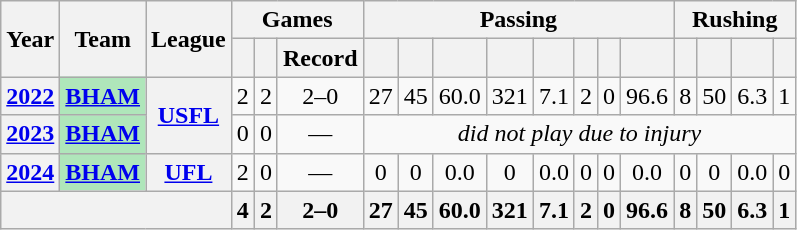<table class="wikitable" style="text-align:center;">
<tr>
<th rowspan="2">Year</th>
<th rowspan="2">Team</th>
<th rowspan="2">League</th>
<th colspan="3">Games</th>
<th colspan="8">Passing</th>
<th colspan="4">Rushing</th>
</tr>
<tr>
<th></th>
<th></th>
<th>Record</th>
<th></th>
<th></th>
<th></th>
<th></th>
<th></th>
<th></th>
<th></th>
<th></th>
<th></th>
<th></th>
<th></th>
<th></th>
</tr>
<tr>
<th><a href='#'>2022</a></th>
<th style="background:#afe6ba"><a href='#'>BHAM</a></th>
<th rowspan="2"><a href='#'>USFL</a></th>
<td>2</td>
<td>2</td>
<td>2–0</td>
<td>27</td>
<td>45</td>
<td>60.0</td>
<td>321</td>
<td>7.1</td>
<td>2</td>
<td>0</td>
<td>96.6</td>
<td>8</td>
<td>50</td>
<td>6.3</td>
<td>1</td>
</tr>
<tr>
<th><a href='#'>2023</a></th>
<th style="background:#afe6ba"><a href='#'>BHAM</a></th>
<td>0</td>
<td>0</td>
<td>—</td>
<td colspan="12"><em>did not play due to injury</em></td>
</tr>
<tr>
<th><a href='#'>2024</a></th>
<th style="background:#afe6ba"><a href='#'>BHAM</a></th>
<th><a href='#'>UFL</a></th>
<td>2</td>
<td>0</td>
<td>—</td>
<td>0</td>
<td>0</td>
<td>0.0</td>
<td>0</td>
<td>0.0</td>
<td>0</td>
<td>0</td>
<td>0.0</td>
<td>0</td>
<td>0</td>
<td>0.0</td>
<td>0</td>
</tr>
<tr>
<th colspan="3"></th>
<th>4</th>
<th>2</th>
<th>2–0</th>
<th>27</th>
<th>45</th>
<th>60.0</th>
<th>321</th>
<th>7.1</th>
<th>2</th>
<th>0</th>
<th>96.6</th>
<th>8</th>
<th>50</th>
<th>6.3</th>
<th>1</th>
</tr>
</table>
